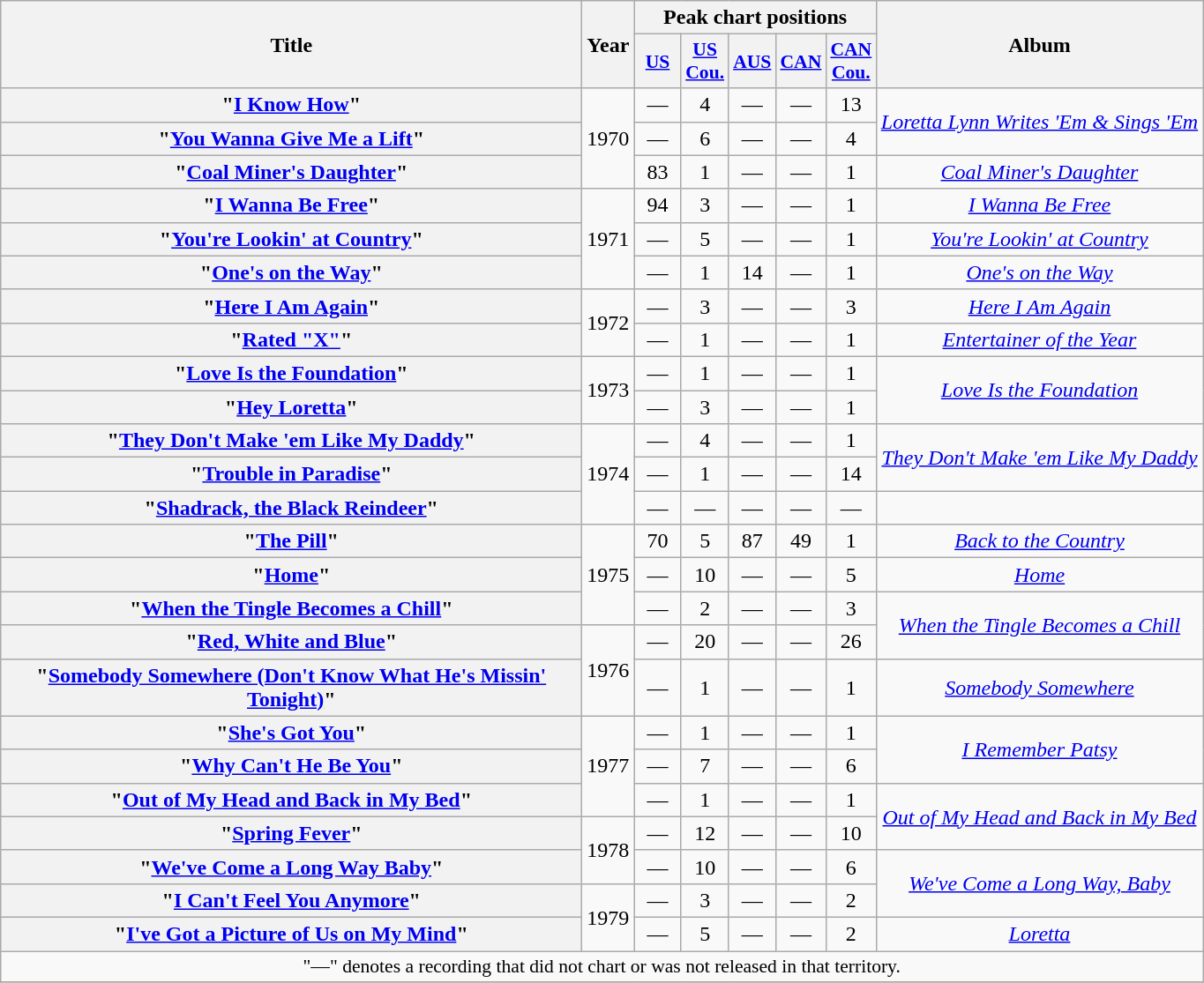<table class="wikitable plainrowheaders" style="text-align:center;" border="1">
<tr>
<th scope="col" rowspan="2" style="width:27em;">Title</th>
<th scope="col" rowspan="2">Year</th>
<th scope="col" colspan="5">Peak chart positions</th>
<th scope="col" rowspan="2">Album</th>
</tr>
<tr>
<th scope="col" style="width:2em;font-size:90%;"><a href='#'>US</a><br></th>
<th scope="col" style="width:2;font-size:90%;"><a href='#'>US<br>Cou.</a><br></th>
<th scope="col" style="width:2em;font-size:90%;"><a href='#'>AUS</a><br></th>
<th scope="col" style="width:2em;font-size:90%;"><a href='#'>CAN</a><br></th>
<th scope="col" style="width:2em;font-size:90%;"><a href='#'>CAN<br>Cou.</a><br></th>
</tr>
<tr>
<th scope="row">"<a href='#'>I Know How</a>"</th>
<td rowspan="3">1970</td>
<td>—</td>
<td>4</td>
<td>—</td>
<td>—</td>
<td>13</td>
<td rowspan="2"><em><a href='#'>Loretta Lynn Writes 'Em & Sings 'Em</a></em></td>
</tr>
<tr>
<th scope="row">"<a href='#'>You Wanna Give Me a Lift</a>"</th>
<td>—</td>
<td>6</td>
<td>—</td>
<td>—</td>
<td>4</td>
</tr>
<tr>
<th scope="row">"<a href='#'>Coal Miner's Daughter</a>"</th>
<td>83</td>
<td>1</td>
<td>—</td>
<td>—</td>
<td>1</td>
<td><em><a href='#'>Coal Miner's Daughter</a></em></td>
</tr>
<tr>
<th scope="row">"<a href='#'>I Wanna Be Free</a>"</th>
<td rowspan="3">1971</td>
<td>94</td>
<td>3</td>
<td>—</td>
<td>—</td>
<td>1</td>
<td><em><a href='#'>I Wanna Be Free</a></em></td>
</tr>
<tr>
<th scope="row">"<a href='#'>You're Lookin' at Country</a>"</th>
<td>—</td>
<td>5</td>
<td>—</td>
<td>—</td>
<td>1</td>
<td><em><a href='#'>You're Lookin' at Country</a></em></td>
</tr>
<tr>
<th scope="row">"<a href='#'>One's on the Way</a>"</th>
<td>—</td>
<td>1</td>
<td>14</td>
<td>—</td>
<td>1</td>
<td><em><a href='#'>One's on the Way</a></em></td>
</tr>
<tr>
<th scope="row">"<a href='#'>Here I Am Again</a>"</th>
<td rowspan="2">1972</td>
<td>—</td>
<td>3</td>
<td>—</td>
<td>—</td>
<td>3</td>
<td><em><a href='#'>Here I Am Again</a></em></td>
</tr>
<tr>
<th scope="row">"<a href='#'>Rated "X"</a>"</th>
<td>—</td>
<td>1</td>
<td>—</td>
<td>—</td>
<td>1</td>
<td><em><a href='#'>Entertainer of the Year</a></em></td>
</tr>
<tr>
<th scope="row">"<a href='#'>Love Is the Foundation</a>"</th>
<td rowspan="2">1973</td>
<td>—</td>
<td>1</td>
<td>—</td>
<td>—</td>
<td>1</td>
<td rowspan="2"><em><a href='#'>Love Is the Foundation</a></em></td>
</tr>
<tr>
<th scope="row">"<a href='#'>Hey Loretta</a>"</th>
<td>—</td>
<td>3</td>
<td>—</td>
<td>—</td>
<td>1</td>
</tr>
<tr>
<th scope="row">"<a href='#'>They Don't Make 'em Like My Daddy</a>"</th>
<td rowspan="3">1974</td>
<td>—</td>
<td>4</td>
<td>—</td>
<td>—</td>
<td>1</td>
<td rowspan="2"><em><a href='#'>They Don't Make 'em Like My Daddy</a></em></td>
</tr>
<tr>
<th scope="row">"<a href='#'>Trouble in Paradise</a>"</th>
<td>—</td>
<td>1</td>
<td>—</td>
<td>—</td>
<td>14</td>
</tr>
<tr>
<th scope="row">"<a href='#'>Shadrack, the Black Reindeer</a>"</th>
<td>—</td>
<td>—</td>
<td>—</td>
<td>—</td>
<td>—</td>
<td></td>
</tr>
<tr>
<th scope="row">"<a href='#'>The Pill</a>"</th>
<td rowspan="3">1975</td>
<td>70</td>
<td>5</td>
<td>87</td>
<td>49</td>
<td>1</td>
<td><em><a href='#'>Back to the Country</a></em></td>
</tr>
<tr>
<th scope="row">"<a href='#'>Home</a>"</th>
<td>—</td>
<td>10</td>
<td>—</td>
<td>—</td>
<td>5</td>
<td><em><a href='#'>Home</a></em></td>
</tr>
<tr>
<th scope="row">"<a href='#'>When the Tingle Becomes a Chill</a>"</th>
<td>—</td>
<td>2</td>
<td>—</td>
<td>—</td>
<td>3</td>
<td rowspan="2"><em><a href='#'>When the Tingle Becomes a Chill</a></em></td>
</tr>
<tr>
<th scope="row">"<a href='#'>Red, White and Blue</a>"</th>
<td rowspan="2">1976</td>
<td>—</td>
<td>20</td>
<td>—</td>
<td>—</td>
<td>26</td>
</tr>
<tr>
<th scope="row">"<a href='#'>Somebody Somewhere (Don't Know What He's Missin'<br>Tonight)</a>"</th>
<td>—</td>
<td>1</td>
<td>—</td>
<td>—</td>
<td>1</td>
<td><em><a href='#'>Somebody Somewhere</a></em></td>
</tr>
<tr>
<th scope="row">"<a href='#'>She's Got You</a>"</th>
<td rowspan="3">1977</td>
<td>—</td>
<td>1</td>
<td>—</td>
<td>—</td>
<td>1</td>
<td rowspan="2"><em><a href='#'>I Remember Patsy</a></em></td>
</tr>
<tr>
<th scope="row">"<a href='#'>Why Can't He Be You</a>"</th>
<td>—</td>
<td>7</td>
<td>—</td>
<td>—</td>
<td>6</td>
</tr>
<tr>
<th scope="row">"<a href='#'>Out of My Head and Back in My Bed</a>"</th>
<td>—</td>
<td>1</td>
<td>—</td>
<td>—</td>
<td>1</td>
<td rowspan="2"><em><a href='#'>Out of My Head and Back in My Bed</a></em></td>
</tr>
<tr>
<th scope="row">"<a href='#'>Spring Fever</a>"</th>
<td rowspan="2">1978</td>
<td>—</td>
<td>12</td>
<td>—</td>
<td>—</td>
<td>10</td>
</tr>
<tr>
<th scope="row">"<a href='#'>We've Come a Long Way Baby</a>"</th>
<td>—</td>
<td>10</td>
<td>—</td>
<td>—</td>
<td>6</td>
<td rowspan="2"><em><a href='#'>We've Come a Long Way, Baby</a></em></td>
</tr>
<tr>
<th scope="row">"<a href='#'>I Can't Feel You Anymore</a>"</th>
<td rowspan="2">1979</td>
<td>—</td>
<td>3</td>
<td>—</td>
<td>—</td>
<td>2</td>
</tr>
<tr>
<th scope="row">"<a href='#'>I've Got a Picture of Us on My Mind</a>"</th>
<td>—</td>
<td>5</td>
<td>—</td>
<td>—</td>
<td>2</td>
<td><em><a href='#'>Loretta</a></em></td>
</tr>
<tr>
<td colspan="8" style="font-size:90%">"—" denotes a recording that did not chart or was not released in that territory.</td>
</tr>
<tr>
</tr>
</table>
